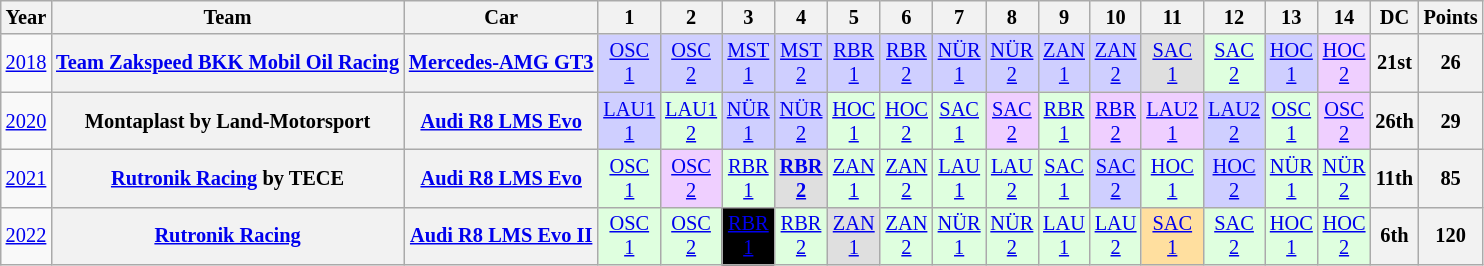<table class="wikitable" style="text-align:center; font-size:85%">
<tr>
<th>Year</th>
<th>Team</th>
<th>Car</th>
<th>1</th>
<th>2</th>
<th>3</th>
<th>4</th>
<th>5</th>
<th>6</th>
<th>7</th>
<th>8</th>
<th>9</th>
<th>10</th>
<th>11</th>
<th>12</th>
<th>13</th>
<th>14</th>
<th>DC</th>
<th>Points</th>
</tr>
<tr>
<td><a href='#'>2018</a></td>
<th nowrap><a href='#'>Team Zakspeed BKK Mobil Oil Racing</a></th>
<th nowrap><a href='#'>Mercedes-AMG GT3</a></th>
<td style="background:#CFCFFF;"><a href='#'>OSC<br>1</a><br></td>
<td style="background:#CFCFFF;"><a href='#'>OSC<br>2</a><br></td>
<td style="background:#CFCFFF;"><a href='#'>MST<br>1</a><br></td>
<td style="background:#CFCFFF;"><a href='#'>MST<br>2</a><br></td>
<td style="background:#CFCFFF;"><a href='#'>RBR<br>1</a><br></td>
<td style="background:#CFCFFF;"><a href='#'>RBR<br>2</a><br></td>
<td style="background:#CFCFFF;"><a href='#'>NÜR<br>1</a><br></td>
<td style="background:#CFCFFF;"><a href='#'>NÜR<br>2</a><br></td>
<td style="background:#CFCFFF;"><a href='#'>ZAN<br>1</a><br></td>
<td style="background:#CFCFFF;"><a href='#'>ZAN<br>2</a><br></td>
<td style="background:#DFDFDF;"><a href='#'>SAC<br>1</a><br></td>
<td style="background:#DFFFDF;"><a href='#'>SAC<br>2</a><br></td>
<td style="background:#CFCFFF;"><a href='#'>HOC<br>1</a><br></td>
<td style="background:#EFCFFF;"><a href='#'>HOC<br>2</a><br></td>
<th>21st</th>
<th>26</th>
</tr>
<tr>
<td><a href='#'>2020</a></td>
<th nowrap>Montaplast by Land-Motorsport</th>
<th nowrap><a href='#'>Audi R8 LMS Evo</a></th>
<td style="background:#CFCFFF;"><a href='#'>LAU1<br>1</a><br></td>
<td style="background:#DFFFDF;"><a href='#'>LAU1<br>2</a><br></td>
<td style="background:#CFCFFF;"><a href='#'>NÜR<br>1</a><br></td>
<td style="background:#CFCFFF;"><a href='#'>NÜR<br>2</a><br></td>
<td style="background:#DFFFDF;"><a href='#'>HOC<br>1</a><br></td>
<td style="background:#DFFFDF;"><a href='#'>HOC<br>2</a><br></td>
<td style="background:#DFFFDF;"><a href='#'>SAC<br>1</a><br></td>
<td style="background:#EFCFFF;"><a href='#'>SAC<br>2</a><br></td>
<td style="background:#DFFFDF;"><a href='#'>RBR<br>1</a><br></td>
<td style="background:#EFCFFF;"><a href='#'>RBR<br>2</a><br></td>
<td style="background:#EFCFFF;"><a href='#'>LAU2<br>1</a><br></td>
<td style="background:#CFCFFF;"><a href='#'>LAU2<br>2</a><br></td>
<td style="background:#DFFFDF;"><a href='#'>OSC<br>1</a><br></td>
<td style="background:#EFCFFF;"><a href='#'>OSC<br>2</a><br></td>
<th>26th</th>
<th>29</th>
</tr>
<tr>
<td><a href='#'>2021</a></td>
<th nowrap><a href='#'>Rutronik Racing</a> by TECE</th>
<th nowrap><a href='#'>Audi R8 LMS Evo</a></th>
<td style="background:#DFFFDF;"><a href='#'>OSC<br>1</a><br></td>
<td style="background:#EFCFFF;"><a href='#'>OSC<br>2</a><br></td>
<td style="background:#DFFFDF;"><a href='#'>RBR<br>1</a><br></td>
<td style="background:#DFDFDF;"><strong><a href='#'>RBR<br>2</a></strong><br></td>
<td style="background:#DFFFDF;"><a href='#'>ZAN<br>1</a><br></td>
<td style="background:#DFFFDF;"><a href='#'>ZAN<br>2</a><br></td>
<td style="background:#DFFFDF;"><a href='#'>LAU<br>1</a><br></td>
<td style="background:#DFFFDF;"><a href='#'>LAU<br>2</a><br></td>
<td style="background:#DFFFDF;"><a href='#'>SAC<br>1</a><br></td>
<td style="background:#CFCFFF;"><a href='#'>SAC<br>2</a><br></td>
<td style="background:#DFFFDF;"><a href='#'>HOC<br>1</a><br></td>
<td style="background:#CFCFFF;"><a href='#'>HOC<br>2</a><br></td>
<td style="background:#DFFFDF;"><a href='#'>NÜR<br>1</a><br></td>
<td style="background:#DFFFDF;"><a href='#'>NÜR<br>2</a><br></td>
<th>11th</th>
<th>85</th>
</tr>
<tr>
<td><a href='#'>2022</a></td>
<th nowrap><a href='#'>Rutronik Racing</a></th>
<th nowrap><a href='#'>Audi R8 LMS Evo II</a></th>
<td style="background:#DFFFDF;"><a href='#'>OSC<br>1</a><br></td>
<td style="background:#DFFFDF;"><a href='#'>OSC<br>2</a><br></td>
<td style="background:#000000; color:white;"><a href='#'><span>RBR<br>1</span></a><br></td>
<td style="background:#DFFFDF;"><a href='#'>RBR<br>2</a><br></td>
<td style="background:#DFDFDF;"><a href='#'>ZAN<br>1</a><br></td>
<td style="background:#DFFFDF;"><a href='#'>ZAN<br>2</a><br></td>
<td style="background:#DFFFDF;"><a href='#'>NÜR<br>1</a><br></td>
<td style="background:#DFFFDF;"><a href='#'>NÜR<br>2</a><br></td>
<td style="background:#DFFFDF;"><a href='#'>LAU<br>1</a><br></td>
<td style="background:#DFFFDF;"><a href='#'>LAU<br>2</a><br></td>
<td style="background:#FFDF9F;"><a href='#'>SAC<br>1</a><br></td>
<td style="background:#DFFFDF;"><a href='#'>SAC<br>2</a><br></td>
<td style="background:#DFFFDF;"><a href='#'>HOC<br>1</a><br></td>
<td style="background:#DFFFDF;"><a href='#'>HOC<br>2</a><br></td>
<th>6th</th>
<th>120</th>
</tr>
</table>
